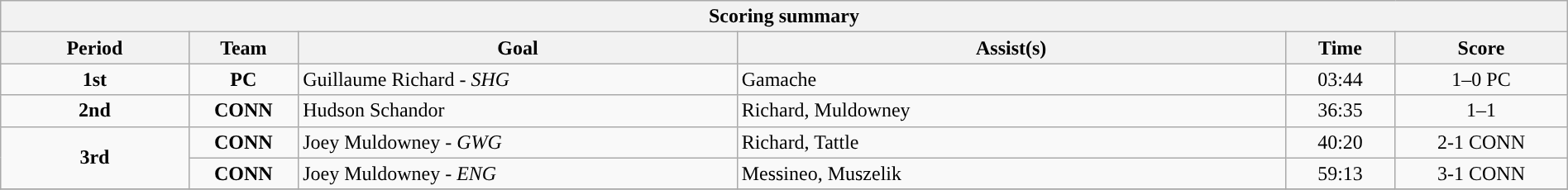<table style="width:100%;" class="wikitable">
<tr>
<th colspan=6>Scoring summary</th>
</tr>
<tr>
<th style="width:12%;">Period</th>
<th style="width:7%;">Team</th>
<th style="width:28%;">Goal</th>
<th style="width:35%;">Assist(s)</th>
<th style="width:7%;">Time</th>
<th style="width:11%;">Score</th>
</tr>
<tr>
<td style="text-align:center;" rowspan="1"><strong>1st</strong></td>
<td align=center><strong>PC</strong></td>
<td>Guillaume Richard - <em>SHG</em></td>
<td>Gamache</td>
<td align=center>03:44</td>
<td align=center>1–0 PC</td>
</tr>
<tr>
<td style="text-align:center;" rowspan="1"><strong>2nd</strong></td>
<td align=center><strong>CONN</strong></td>
<td>Hudson Schandor</td>
<td>Richard, Muldowney</td>
<td align=center>36:35</td>
<td align=center>1–1</td>
</tr>
<tr>
<td style="text-align:center;" rowspan="2"><strong>3rd</strong></td>
<td align=center><strong>CONN</strong></td>
<td>Joey Muldowney - <em>GWG</em></td>
<td>Richard, Tattle</td>
<td align=center>40:20</td>
<td align=center>2-1 CONN</td>
</tr>
<tr>
<td align=center><strong>CONN</strong></td>
<td>Joey Muldowney - <em>ENG</em></td>
<td>Messineo, Muszelik</td>
<td align=center>59:13</td>
<td align=center>3-1 CONN</td>
</tr>
<tr>
</tr>
</table>
